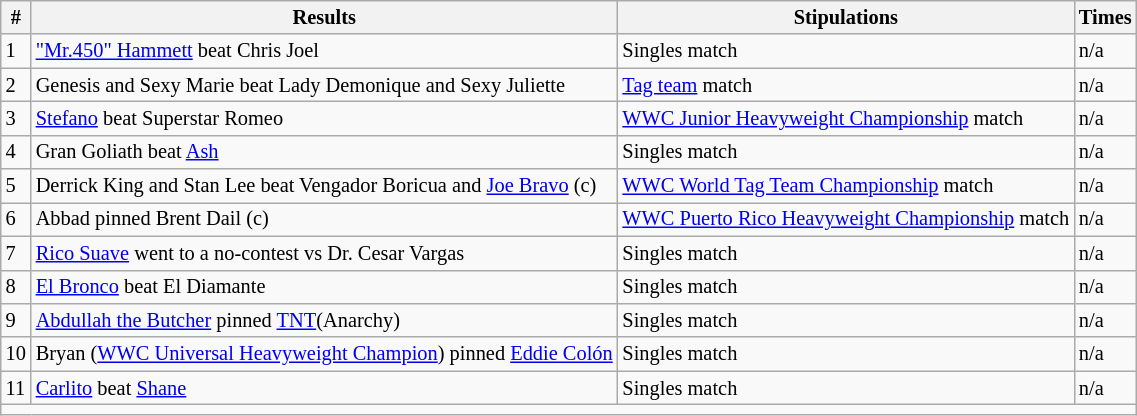<table style="font-size: 85%" class="wikitable sortable">
<tr>
<th><strong>#</strong></th>
<th><strong>Results</strong></th>
<th><strong>Stipulations</strong></th>
<th><strong>Times</strong></th>
</tr>
<tr>
<td>1</td>
<td><a href='#'>"Mr.450" Hammett</a> beat Chris Joel</td>
<td>Singles match</td>
<td>n/a</td>
</tr>
<tr>
<td>2</td>
<td>Genesis and Sexy Marie beat Lady Demonique and Sexy Juliette</td>
<td><a href='#'>Tag team</a> match</td>
<td>n/a</td>
</tr>
<tr>
<td>3</td>
<td><a href='#'>Stefano</a> beat Superstar Romeo</td>
<td><a href='#'>WWC Junior Heavyweight Championship</a> match</td>
<td>n/a</td>
</tr>
<tr>
<td>4</td>
<td>Gran Goliath beat <a href='#'>Ash</a></td>
<td>Singles match</td>
<td>n/a</td>
</tr>
<tr>
<td>5</td>
<td>Derrick King and Stan Lee beat Vengador Boricua and <a href='#'>Joe Bravo</a> (c)</td>
<td><a href='#'>WWC World Tag Team Championship</a> match</td>
<td>n/a</td>
</tr>
<tr>
<td>6</td>
<td>Abbad pinned Brent Dail (c)</td>
<td><a href='#'>WWC Puerto Rico Heavyweight Championship</a> match</td>
<td>n/a</td>
</tr>
<tr>
<td>7</td>
<td><a href='#'>Rico Suave</a> went to a no-contest vs Dr. Cesar Vargas</td>
<td>Singles match</td>
<td>n/a</td>
</tr>
<tr>
<td>8</td>
<td><a href='#'>El Bronco</a> beat El Diamante</td>
<td>Singles match</td>
<td>n/a</td>
</tr>
<tr>
<td>9</td>
<td><a href='#'>Abdullah the Butcher</a> pinned <a href='#'>TNT</a>(Anarchy)</td>
<td>Singles match</td>
<td>n/a</td>
</tr>
<tr>
<td>10</td>
<td>Bryan (<a href='#'>WWC Universal Heavyweight Champion</a>) pinned <a href='#'>Eddie Colón</a></td>
<td>Singles match</td>
<td>n/a</td>
</tr>
<tr>
<td>11</td>
<td><a href='#'>Carlito</a> beat <a href='#'>Shane</a></td>
<td>Singles match</td>
<td>n/a</td>
</tr>
<tr>
<td colspan=4></td>
</tr>
</table>
